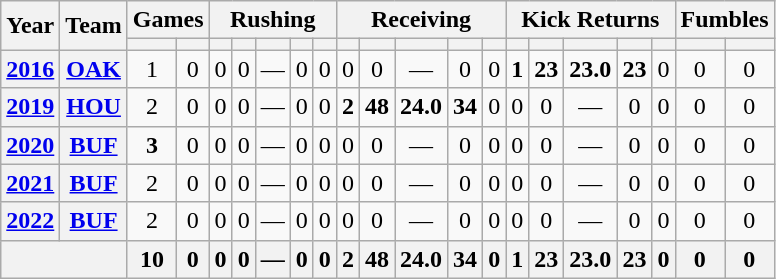<table class="wikitable" style="text-align:center;">
<tr>
<th rowspan="2">Year</th>
<th rowspan="2">Team</th>
<th colspan="2">Games</th>
<th colspan="5">Rushing</th>
<th colspan="5">Receiving</th>
<th colspan="5">Kick Returns</th>
<th colspan="2">Fumbles</th>
</tr>
<tr>
<th></th>
<th></th>
<th></th>
<th></th>
<th></th>
<th></th>
<th></th>
<th></th>
<th></th>
<th></th>
<th></th>
<th></th>
<th></th>
<th></th>
<th></th>
<th></th>
<th></th>
<th></th>
<th></th>
</tr>
<tr>
<th><a href='#'>2016</a></th>
<th><a href='#'>OAK</a></th>
<td>1</td>
<td>0</td>
<td>0</td>
<td>0</td>
<td>—</td>
<td>0</td>
<td>0</td>
<td>0</td>
<td>0</td>
<td>—</td>
<td>0</td>
<td>0</td>
<td><strong>1</strong></td>
<td><strong>23</strong></td>
<td><strong>23.0</strong></td>
<td><strong>23</strong></td>
<td>0</td>
<td>0</td>
<td>0</td>
</tr>
<tr>
<th><a href='#'>2019</a></th>
<th><a href='#'>HOU</a></th>
<td>2</td>
<td>0</td>
<td>0</td>
<td>0</td>
<td>—</td>
<td>0</td>
<td>0</td>
<td><strong>2</strong></td>
<td><strong>48</strong></td>
<td><strong>24.0</strong></td>
<td><strong>34</strong></td>
<td>0</td>
<td>0</td>
<td>0</td>
<td>—</td>
<td>0</td>
<td>0</td>
<td>0</td>
<td>0</td>
</tr>
<tr>
<th><a href='#'>2020</a></th>
<th><a href='#'>BUF</a></th>
<td><strong>3</strong></td>
<td>0</td>
<td>0</td>
<td>0</td>
<td>—</td>
<td>0</td>
<td>0</td>
<td>0</td>
<td>0</td>
<td>—</td>
<td>0</td>
<td>0</td>
<td>0</td>
<td>0</td>
<td>—</td>
<td>0</td>
<td>0</td>
<td>0</td>
<td>0</td>
</tr>
<tr>
<th><a href='#'>2021</a></th>
<th><a href='#'>BUF</a></th>
<td>2</td>
<td>0</td>
<td>0</td>
<td>0</td>
<td>—</td>
<td>0</td>
<td>0</td>
<td>0</td>
<td>0</td>
<td>—</td>
<td>0</td>
<td>0</td>
<td>0</td>
<td>0</td>
<td>—</td>
<td>0</td>
<td>0</td>
<td>0</td>
<td>0</td>
</tr>
<tr>
<th><a href='#'>2022</a></th>
<th><a href='#'>BUF</a></th>
<td>2</td>
<td>0</td>
<td>0</td>
<td>0</td>
<td>—</td>
<td>0</td>
<td>0</td>
<td>0</td>
<td>0</td>
<td>—</td>
<td>0</td>
<td>0</td>
<td>0</td>
<td>0</td>
<td>—</td>
<td>0</td>
<td>0</td>
<td>0</td>
<td>0</td>
</tr>
<tr>
<th colspan="2"></th>
<th>10</th>
<th>0</th>
<th>0</th>
<th>0</th>
<th>—</th>
<th>0</th>
<th>0</th>
<th>2</th>
<th>48</th>
<th>24.0</th>
<th>34</th>
<th>0</th>
<th>1</th>
<th>23</th>
<th>23.0</th>
<th>23</th>
<th>0</th>
<th>0</th>
<th>0</th>
</tr>
</table>
